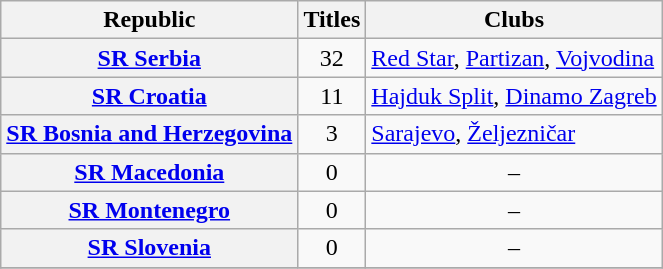<table class="wikitable sortable plainrowheaders" style="text-align:center">
<tr>
<th scope="col">Republic</th>
<th scope="col">Titles</th>
<th scope="col">Clubs</th>
</tr>
<tr>
<th scope=row><a href='#'>SR Serbia</a></th>
<td>32</td>
<td align=left><a href='#'>Red Star</a>, <a href='#'>Partizan</a>, <a href='#'>Vojvodina</a></td>
</tr>
<tr>
<th scope=row><a href='#'>SR Croatia</a></th>
<td>11</td>
<td align=left><a href='#'>Hajduk Split</a>, <a href='#'>Dinamo Zagreb</a></td>
</tr>
<tr>
<th scope=row><a href='#'>SR Bosnia and Herzegovina</a></th>
<td>3</td>
<td align=left><a href='#'>Sarajevo</a>, <a href='#'>Željezničar</a></td>
</tr>
<tr>
<th scope=row><a href='#'>SR Macedonia</a></th>
<td>0</td>
<td>–</td>
</tr>
<tr>
<th scope=row><a href='#'>SR Montenegro</a></th>
<td>0</td>
<td>–</td>
</tr>
<tr>
<th scope=row><a href='#'>SR Slovenia</a></th>
<td>0</td>
<td>–</td>
</tr>
<tr>
</tr>
</table>
